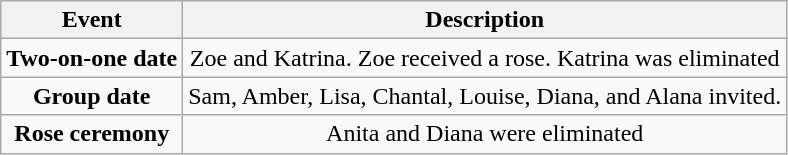<table class="wikitable sortable" style="text-align:center;">
<tr>
<th>Event</th>
<th>Description</th>
</tr>
<tr>
<td><strong>Two-on-one date</strong></td>
<td>Zoe and Katrina. Zoe received a rose. Katrina was eliminated</td>
</tr>
<tr>
<td><strong>Group date</strong></td>
<td>Sam, Amber, Lisa, Chantal, Louise, Diana, and Alana invited.</td>
</tr>
<tr>
<td><strong>Rose ceremony</strong></td>
<td>Anita and Diana were eliminated</td>
</tr>
</table>
